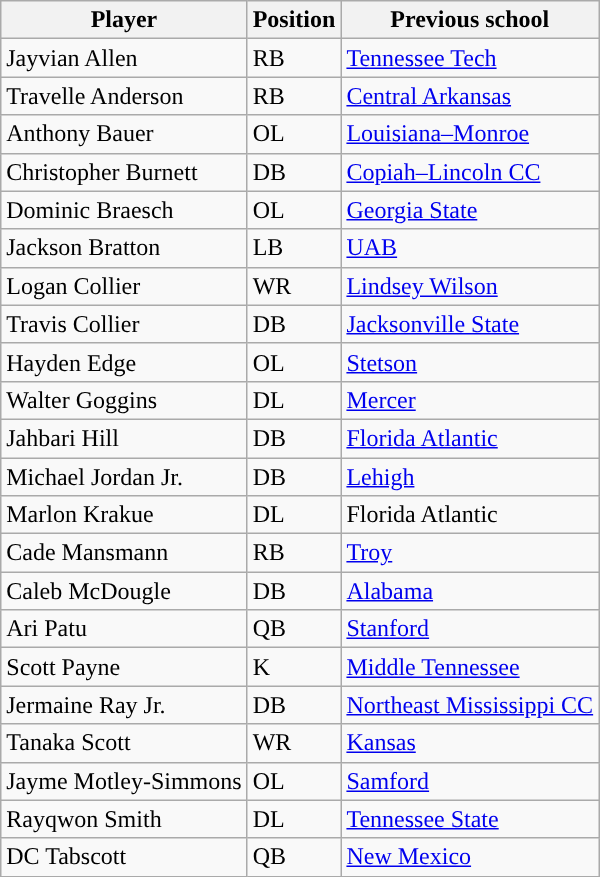<table class="wikitable sortable">
<tr>
<th style="text-align:center;">Player</th>
<th style="text-align:center;">Position</th>
<th style="text-align:center;">Previous school</th>
</tr>
<tr>
<td>Jayvian Allen</td>
<td>RB</td>
<td><a href='#'>Tennessee Tech</a></td>
</tr>
<tr>
<td>Travelle Anderson</td>
<td>RB</td>
<td><a href='#'>Central Arkansas</a></td>
</tr>
<tr>
<td>Anthony Bauer</td>
<td>OL</td>
<td><a href='#'>Louisiana–Monroe</a></td>
</tr>
<tr>
<td>Christopher Burnett</td>
<td>DB</td>
<td><a href='#'>Copiah–Lincoln CC</a></td>
</tr>
<tr>
<td>Dominic Braesch</td>
<td>OL</td>
<td><a href='#'>Georgia State</a></td>
</tr>
<tr>
<td>Jackson Bratton</td>
<td>LB</td>
<td><a href='#'>UAB</a></td>
</tr>
<tr>
<td>Logan Collier</td>
<td>WR</td>
<td><a href='#'>Lindsey Wilson</a></td>
</tr>
<tr>
<td>Travis Collier</td>
<td>DB</td>
<td><a href='#'>Jacksonville State</a></td>
</tr>
<tr>
<td>Hayden Edge</td>
<td>OL</td>
<td><a href='#'>Stetson</a></td>
</tr>
<tr>
<td>Walter Goggins</td>
<td>DL</td>
<td><a href='#'>Mercer</a></td>
</tr>
<tr>
<td>Jahbari Hill</td>
<td>DB</td>
<td><a href='#'>Florida Atlantic</a></td>
</tr>
<tr>
<td>Michael Jordan Jr.</td>
<td>DB</td>
<td><a href='#'>Lehigh</a></td>
</tr>
<tr>
<td>Marlon Krakue</td>
<td>DL</td>
<td>Florida Atlantic</td>
</tr>
<tr>
<td>Cade Mansmann</td>
<td>RB</td>
<td><a href='#'>Troy</a></td>
</tr>
<tr>
<td>Caleb McDougle</td>
<td>DB</td>
<td><a href='#'>Alabama</a></td>
</tr>
<tr>
<td>Ari Patu</td>
<td>QB</td>
<td><a href='#'>Stanford</a></td>
</tr>
<tr>
<td>Scott Payne</td>
<td>K</td>
<td><a href='#'>Middle Tennessee</a></td>
</tr>
<tr>
<td>Jermaine Ray Jr.</td>
<td>DB</td>
<td><a href='#'>Northeast Mississippi CC</a></td>
</tr>
<tr>
<td>Tanaka Scott</td>
<td>WR</td>
<td><a href='#'>Kansas</a></td>
</tr>
<tr>
<td>Jayme Motley-Simmons</td>
<td>OL</td>
<td><a href='#'>Samford</a></td>
</tr>
<tr>
<td>Rayqwon Smith</td>
<td>DL</td>
<td><a href='#'>Tennessee State</a></td>
</tr>
<tr>
<td>DC Tabscott</td>
<td>QB</td>
<td><a href='#'>New Mexico</a></td>
</tr>
</table>
